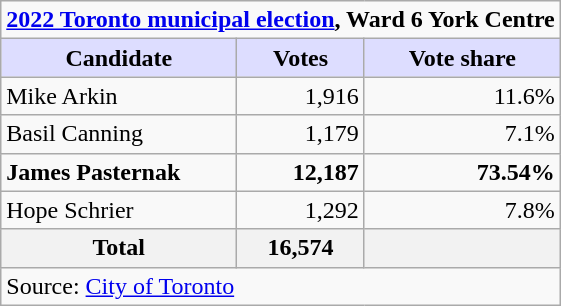<table class="wikitable plainrowheaders">
<tr>
<td colspan="3"><strong><a href='#'>2022 Toronto municipal election</a>, Ward 6 York Centre</strong></td>
</tr>
<tr>
<th scope="col" style="background:#ddf; width:150px;">Candidate</th>
<th scope="col" style="background:#ddf;">Votes</th>
<th scope="col" style="background:#ddf;">Vote share</th>
</tr>
<tr>
<td scope="row">Mike Arkin</td>
<td align="right">1,916</td>
<td align="right">11.6%</td>
</tr>
<tr>
<td scope="row">Basil Canning</td>
<td align="right">1,179</td>
<td align="right">7.1%</td>
</tr>
<tr>
<td scope="row"><strong>James Pasternak</strong></td>
<td align="right"><strong>12,187</strong></td>
<td align="right"><strong>73.54%</strong></td>
</tr>
<tr>
<td scope="row">Hope Schrier</td>
<td align="right">1,292</td>
<td align="right">7.8%</td>
</tr>
<tr>
<th scope="row"><strong>Total</strong></th>
<th align="right">16,574</th>
<th align="right"></th>
</tr>
<tr>
<td colspan="3">Source: <a href='#'>City of Toronto</a></td>
</tr>
</table>
